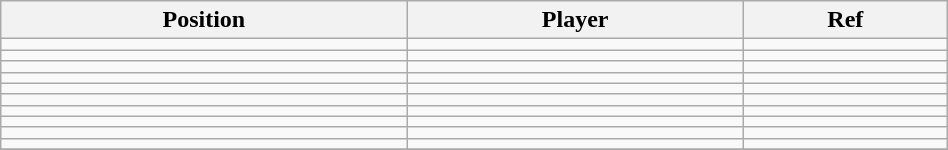<table class="wikitable sortable" style="width:50%; text-align:center; font-size:100%; text-align:left;">
<tr>
<th><strong>Position</strong></th>
<th><strong>Player</strong></th>
<th><strong>Ref</strong></th>
</tr>
<tr>
<td></td>
<td></td>
<td></td>
</tr>
<tr>
<td></td>
<td></td>
<td></td>
</tr>
<tr>
<td></td>
<td></td>
<td></td>
</tr>
<tr>
<td></td>
<td></td>
<td></td>
</tr>
<tr>
<td></td>
<td></td>
<td></td>
</tr>
<tr>
<td></td>
<td></td>
<td></td>
</tr>
<tr>
<td></td>
<td></td>
<td></td>
</tr>
<tr>
<td></td>
<td></td>
<td></td>
</tr>
<tr>
<td></td>
<td></td>
<td></td>
</tr>
<tr>
<td></td>
<td></td>
<td></td>
</tr>
<tr>
</tr>
</table>
